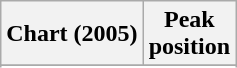<table class="wikitable sortable plainrowheaders" style="text-align:center">
<tr>
<th scope="col">Chart (2005)</th>
<th scope="col">Peak<br>position</th>
</tr>
<tr>
</tr>
<tr>
</tr>
<tr>
</tr>
<tr>
</tr>
<tr>
</tr>
</table>
